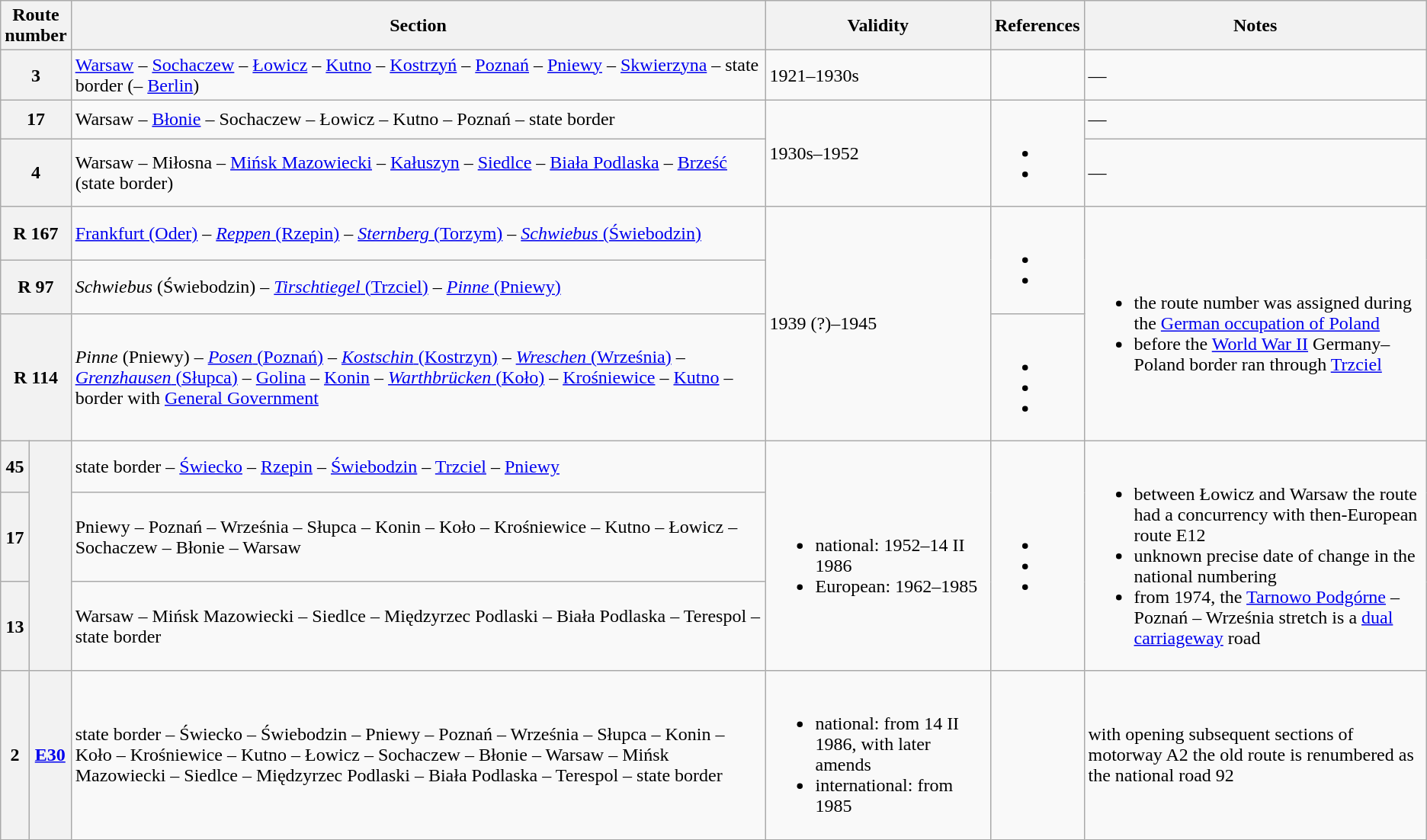<table class="wikitable">
<tr>
<th colspan="2">Route<br>number</th>
<th>Section</th>
<th>Validity</th>
<th>References</th>
<th>Notes</th>
</tr>
<tr>
<th colspan="2">3</th>
<td><a href='#'>Warsaw</a> – <a href='#'>Sochaczew</a> – <a href='#'>Łowicz</a> – <a href='#'>Kutno</a> – <a href='#'>Kostrzyń</a> – <a href='#'>Poznań</a> – <a href='#'>Pniewy</a> – <a href='#'>Skwierzyna</a> – state border (– <a href='#'>Berlin</a>)</td>
<td>1921–1930s</td>
<td></td>
<td>—</td>
</tr>
<tr>
<th colspan="2">17</th>
<td>Warsaw – <a href='#'>Błonie</a> – Sochaczew – Łowicz – Kutno – Poznań – state border</td>
<td rowspan="2">1930s–1952</td>
<td rowspan="2"><br><ul><li></li><li></li></ul></td>
<td>—</td>
</tr>
<tr>
<th colspan="2">4</th>
<td>Warsaw – Miłosna – <a href='#'>Mińsk Mazowiecki</a> – <a href='#'>Kałuszyn</a> – <a href='#'>Siedlce</a> – <a href='#'>Biała Podlaska</a> – <a href='#'>Brześć</a> (state border)</td>
<td>—</td>
</tr>
<tr>
<th colspan="2">R 167</th>
<td><a href='#'>Frankfurt (Oder)</a> – <a href='#'><em>Reppen</em> (Rzepin)</a> – <a href='#'><em>Sternberg</em> (Torzym)</a> – <a href='#'><em>Schwiebus</em> (Świebodzin)</a></td>
<td rowspan="3">1939 (?)–1945</td>
<td rowspan="2"><br><ul><li></li><li></li></ul></td>
<td rowspan="3"><br><ul><li>the route number was assigned during the <a href='#'>German occupation of Poland</a></li><li>before the <a href='#'>World War II</a> Germany–Poland border ran through <a href='#'>Trzciel</a></li></ul></td>
</tr>
<tr>
<th colspan="2">R 97</th>
<td><em>Schwiebus</em> (Świebodzin) – <a href='#'><em>Tirschtiegel</em> (Trzciel)</a> – <a href='#'><em>Pinne</em> (Pniewy)</a></td>
</tr>
<tr>
<th colspan="2">R 114</th>
<td><em>Pinne</em> (Pniewy) – <a href='#'><em>Posen</em> (Poznań)</a> – <a href='#'><em>Kostschin</em> (Kostrzyn)</a> – <a href='#'><em>Wreschen</em> (Września)</a> – <a href='#'><em>Grenzhausen</em> (Słupca)</a> – <a href='#'>Golina</a> – <a href='#'>Konin</a> – <a href='#'><em>Warthbrücken</em> (Koło)</a> – <a href='#'>Krośniewice</a> – <a href='#'>Kutno</a> – border with <a href='#'>General Government</a></td>
<td><br><ul><li></li><li></li><li></li></ul></td>
</tr>
<tr>
<th>45</th>
<th rowspan="3"></th>
<td>state border – <a href='#'>Świecko</a> – <a href='#'>Rzepin</a> – <a href='#'>Świebodzin</a> – <a href='#'>Trzciel</a> – <a href='#'>Pniewy</a></td>
<td rowspan="3"><br><ul><li>national: 1952–14 II 1986</li><li>European: 1962–1985</li></ul></td>
<td rowspan="3"><br><ul><li></li><li></li><li></li></ul></td>
<td rowspan="3"><br><ul><li>between Łowicz and Warsaw the route had a concurrency with then-European route E12</li><li>unknown precise date of change in the national numbering</li><li>from 1974, the <a href='#'>Tarnowo Podgórne</a> – Poznań – Września stretch is a <a href='#'>dual carriageway</a> road</li></ul></td>
</tr>
<tr>
<th>17</th>
<td>Pniewy – Poznań – Września – Słupca – Konin – Koło – Krośniewice – Kutno – Łowicz – Sochaczew – Błonie – Warsaw</td>
</tr>
<tr>
<th>13</th>
<td>Warsaw – Mińsk Mazowiecki – Siedlce – Międzyrzec Podlaski – Biała Podlaska – Terespol – state border</td>
</tr>
<tr>
<th>2</th>
<th><a href='#'>E30</a></th>
<td>state border – Świecko – Świebodzin – Pniewy – Poznań – Września – Słupca – Konin – Koło – Krośniewice – Kutno – Łowicz – Sochaczew – Błonie – Warsaw – Mińsk Mazowiecki – Siedlce – Międzyrzec Podlaski – Biała Podlaska – Terespol – state border</td>
<td><br><ul><li>national: from 14 II 1986, with later amends</li><li>international: from 1985</li></ul></td>
<td></td>
<td>with opening subsequent sections of motorway A2 the old route is renumbered as the national road 92</td>
</tr>
</table>
